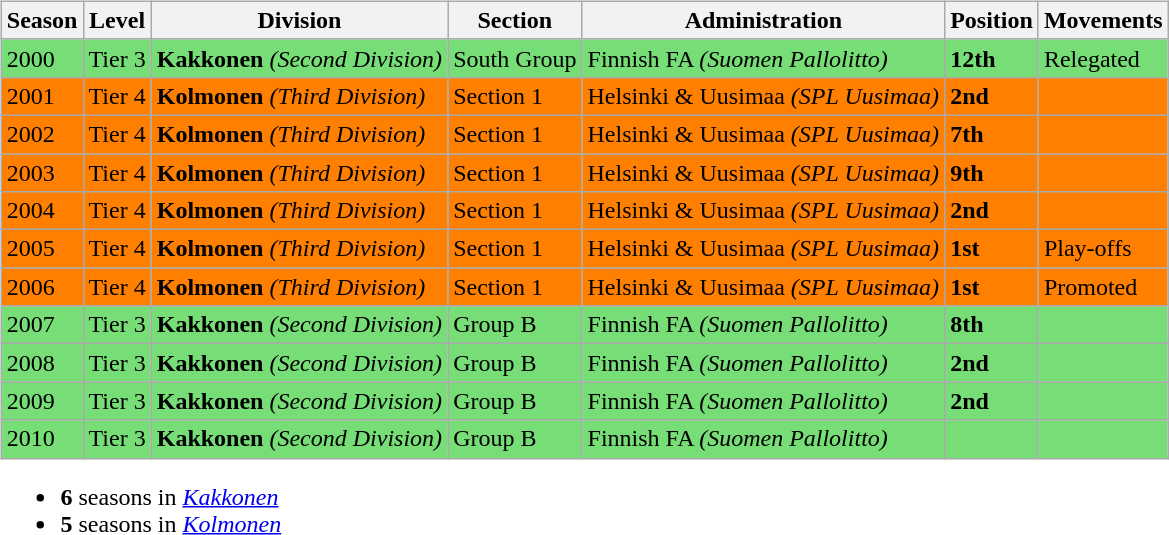<table>
<tr>
<td valign="top" width=0%><br><table class="wikitable">
<tr style="background:#f0f6fa;">
<th><strong>Season</strong></th>
<th><strong>Level</strong></th>
<th><strong>Division</strong></th>
<th><strong>Section</strong></th>
<th><strong>Administration</strong></th>
<th><strong>Position</strong></th>
<th><strong>Movements</strong></th>
</tr>
<tr>
<td style="background:#77DD77;">2000</td>
<td style="background:#77DD77;">Tier 3</td>
<td style="background:#77DD77;"><strong>Kakkonen</strong> <em>(Second Division)</em></td>
<td style="background:#77DD77;">South Group</td>
<td style="background:#77DD77;">Finnish FA <em>(Suomen Pallolitto)</em></td>
<td style="background:#77DD77;"><strong>12th</strong></td>
<td style="background:#77DD77;">Relegated</td>
</tr>
<tr>
<td style="background:#FF7F00;">2001</td>
<td style="background:#FF7F00;">Tier 4</td>
<td style="background:#FF7F00;"><strong>Kolmonen</strong> <em>(Third Division)</em></td>
<td style="background:#FF7F00;">Section 1</td>
<td style="background:#FF7F00;">Helsinki & Uusimaa <em>(SPL Uusimaa)</em></td>
<td style="background:#FF7F00;"><strong>2nd</strong></td>
<td style="background:#FF7F00;"></td>
</tr>
<tr>
<td style="background:#FF7F00;">2002</td>
<td style="background:#FF7F00;">Tier 4</td>
<td style="background:#FF7F00;"><strong>Kolmonen</strong> <em>(Third Division)</em></td>
<td style="background:#FF7F00;">Section 1</td>
<td style="background:#FF7F00;">Helsinki & Uusimaa <em>(SPL Uusimaa)</em></td>
<td style="background:#FF7F00;"><strong>7th</strong></td>
<td style="background:#FF7F00;"></td>
</tr>
<tr>
<td style="background:#FF7F00;">2003</td>
<td style="background:#FF7F00;">Tier 4</td>
<td style="background:#FF7F00;"><strong>Kolmonen</strong> <em>(Third Division)</em></td>
<td style="background:#FF7F00;">Section 1</td>
<td style="background:#FF7F00;">Helsinki & Uusimaa <em>(SPL Uusimaa)</em></td>
<td style="background:#FF7F00;"><strong>9th</strong></td>
<td style="background:#FF7F00;"></td>
</tr>
<tr>
<td style="background:#FF7F00;">2004</td>
<td style="background:#FF7F00;">Tier 4</td>
<td style="background:#FF7F00;"><strong>Kolmonen</strong> <em>(Third Division)</em></td>
<td style="background:#FF7F00;">Section 1</td>
<td style="background:#FF7F00;">Helsinki & Uusimaa <em>(SPL Uusimaa)</em></td>
<td style="background:#FF7F00;"><strong>2nd</strong></td>
<td style="background:#FF7F00;"></td>
</tr>
<tr>
<td style="background:#FF7F00;">2005</td>
<td style="background:#FF7F00;">Tier 4</td>
<td style="background:#FF7F00;"><strong>Kolmonen</strong> <em>(Third Division)</em></td>
<td style="background:#FF7F00;">Section 1</td>
<td style="background:#FF7F00;">Helsinki & Uusimaa <em>(SPL Uusimaa)</em></td>
<td style="background:#FF7F00;"><strong>1st</strong></td>
<td style="background:#FF7F00;">Play-offs</td>
</tr>
<tr>
<td style="background:#FF7F00;">2006</td>
<td style="background:#FF7F00;">Tier 4</td>
<td style="background:#FF7F00;"><strong>Kolmonen</strong> <em>(Third Division)</em></td>
<td style="background:#FF7F00;">Section 1</td>
<td style="background:#FF7F00;">Helsinki & Uusimaa <em>(SPL Uusimaa)</em></td>
<td style="background:#FF7F00;"><strong>1st</strong></td>
<td style="background:#FF7F00;">Promoted</td>
</tr>
<tr>
<td style="background:#77DD77;">2007</td>
<td style="background:#77DD77;">Tier 3</td>
<td style="background:#77DD77;"><strong>Kakkonen</strong> <em>(Second Division)</em></td>
<td style="background:#77DD77;">Group B</td>
<td style="background:#77DD77;">Finnish FA <em>(Suomen Pallolitto)</em></td>
<td style="background:#77DD77;"><strong>8th</strong></td>
<td style="background:#77DD77;"></td>
</tr>
<tr>
<td style="background:#77DD77;">2008</td>
<td style="background:#77DD77;">Tier 3</td>
<td style="background:#77DD77;"><strong>Kakkonen</strong> <em>(Second Division)</em></td>
<td style="background:#77DD77;">Group B</td>
<td style="background:#77DD77;">Finnish FA <em>(Suomen Pallolitto)</em></td>
<td style="background:#77DD77;"><strong>2nd</strong></td>
<td style="background:#77DD77;"></td>
</tr>
<tr>
<td style="background:#77DD77;">2009</td>
<td style="background:#77DD77;">Tier 3</td>
<td style="background:#77DD77;"><strong>Kakkonen</strong> <em>(Second Division)</em></td>
<td style="background:#77DD77;">Group B</td>
<td style="background:#77DD77;">Finnish FA <em>(Suomen Pallolitto)</em></td>
<td style="background:#77DD77;"><strong>2nd</strong></td>
<td style="background:#77DD77;"></td>
</tr>
<tr>
<td style="background:#77DD77;">2010</td>
<td style="background:#77DD77;">Tier 3</td>
<td style="background:#77DD77;"><strong>Kakkonen</strong> <em>(Second Division)</em></td>
<td style="background:#77DD77;">Group B</td>
<td style="background:#77DD77;">Finnish FA <em>(Suomen Pallolitto)</em></td>
<td style="background:#77DD77;"></td>
<td style="background:#77DD77;"></td>
</tr>
</table>
<ul><li><strong>6</strong> seasons in <em><a href='#'>Kakkonen</a></em></li><li><strong>5</strong> seasons in <em><a href='#'>Kolmonen</a></em></li></ul></td>
</tr>
</table>
